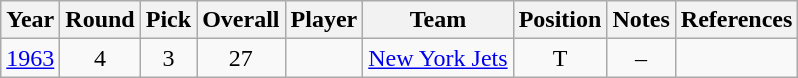<table class="wikitable sortable" style="text-align: center;">
<tr>
<th>Year</th>
<th>Round</th>
<th>Pick</th>
<th>Overall</th>
<th>Player</th>
<th>Team</th>
<th>Position</th>
<th>Notes</th>
<th>References</th>
</tr>
<tr>
<td><a href='#'>1963</a></td>
<td>4</td>
<td>3</td>
<td>27</td>
<td></td>
<td><a href='#'>New York Jets</a></td>
<td>T</td>
<td>–</td>
<td></td>
</tr>
</table>
